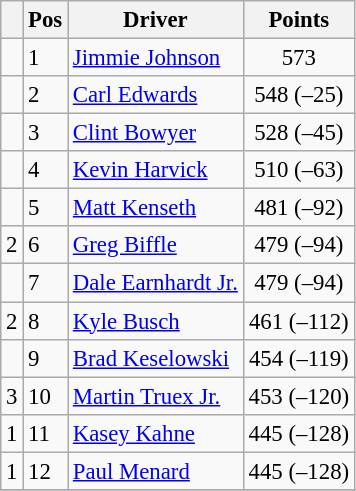<table class="wikitable " style="font-size: 95%;">
<tr>
<th></th>
<th>Pos</th>
<th>Driver</th>
<th>Points</th>
</tr>
<tr>
<td align="left"></td>
<td>1</td>
<td><a href='#'>Jimmie Johnson</a></td>
<td style="text-align:center;">573</td>
</tr>
<tr>
<td align="left"></td>
<td>2</td>
<td><a href='#'>Carl Edwards</a></td>
<td style="text-align:center;">548 (–25)</td>
</tr>
<tr>
<td align="left"></td>
<td>3</td>
<td><a href='#'>Clint Bowyer</a></td>
<td style="text-align:center;">528 (–45)</td>
</tr>
<tr>
<td align="left"></td>
<td>4</td>
<td><a href='#'>Kevin Harvick</a></td>
<td style="text-align:center;">510 (–63)</td>
</tr>
<tr>
<td align="left"></td>
<td>5</td>
<td><a href='#'>Matt Kenseth</a></td>
<td style="text-align:center;">481 (–92)</td>
</tr>
<tr>
<td align="left"> 2</td>
<td>6</td>
<td><a href='#'>Greg Biffle</a></td>
<td style="text-align:center;">479 (–94)</td>
</tr>
<tr>
<td align="left"></td>
<td>7</td>
<td><a href='#'>Dale Earnhardt Jr.</a></td>
<td style="text-align:center;">479 (–94)</td>
</tr>
<tr>
<td align="left"> 2</td>
<td>8</td>
<td><a href='#'>Kyle Busch</a></td>
<td style="text-align:center;">461 (–112)</td>
</tr>
<tr>
<td align="left"></td>
<td>9</td>
<td><a href='#'>Brad Keselowski</a></td>
<td style="text-align:center;">454 (–119)</td>
</tr>
<tr>
<td align="left"> 3</td>
<td>10</td>
<td><a href='#'>Martin Truex Jr.</a></td>
<td style="text-align:center;">453 (–120)</td>
</tr>
<tr>
<td align="left"> 1</td>
<td>11</td>
<td><a href='#'>Kasey Kahne</a></td>
<td style="text-align:center;">445 (–128)</td>
</tr>
<tr>
<td align="left"> 1</td>
<td>12</td>
<td><a href='#'>Paul Menard</a></td>
<td style="text-align:center;">445 (–128)</td>
</tr>
<tr>
</tr>
</table>
